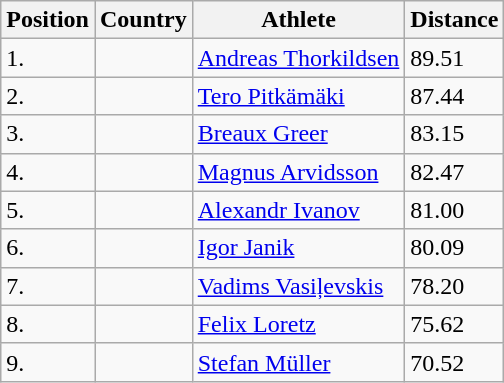<table class="wikitable">
<tr>
<th>Position</th>
<th>Country</th>
<th>Athlete</th>
<th>Distance</th>
</tr>
<tr>
<td>1.</td>
<td></td>
<td><a href='#'>Andreas Thorkildsen</a></td>
<td>89.51</td>
</tr>
<tr>
<td>2.</td>
<td></td>
<td><a href='#'>Tero Pitkämäki</a></td>
<td>87.44</td>
</tr>
<tr>
<td>3.</td>
<td></td>
<td><a href='#'>Breaux Greer</a></td>
<td>83.15</td>
</tr>
<tr>
<td>4.</td>
<td></td>
<td><a href='#'>Magnus Arvidsson</a></td>
<td>82.47</td>
</tr>
<tr>
<td>5.</td>
<td></td>
<td><a href='#'>Alexandr Ivanov</a></td>
<td>81.00</td>
</tr>
<tr>
<td>6.</td>
<td></td>
<td><a href='#'>Igor Janik</a></td>
<td>80.09</td>
</tr>
<tr>
<td>7.</td>
<td></td>
<td><a href='#'>Vadims Vasiļevskis</a></td>
<td>78.20</td>
</tr>
<tr>
<td>8.</td>
<td></td>
<td><a href='#'>Felix Loretz</a></td>
<td>75.62</td>
</tr>
<tr>
<td>9.</td>
<td></td>
<td><a href='#'>Stefan Müller</a></td>
<td>70.52</td>
</tr>
</table>
